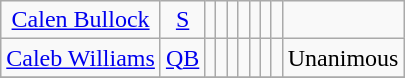<table class="wikitable sortable sortable" style="text-align: center">
<tr>
<td><a href='#'>Calen Bullock</a></td>
<td><a href='#'>S</a></td>
<td></td>
<td></td>
<td></td>
<td></td>
<td></td>
<td></td>
<td></td>
</tr>
<tr>
<td><a href='#'>Caleb Williams</a></td>
<td><a href='#'>QB</a></td>
<td></td>
<td></td>
<td></td>
<td></td>
<td></td>
<td></td>
<td></td>
<td>Unanimous</td>
</tr>
<tr>
</tr>
</table>
